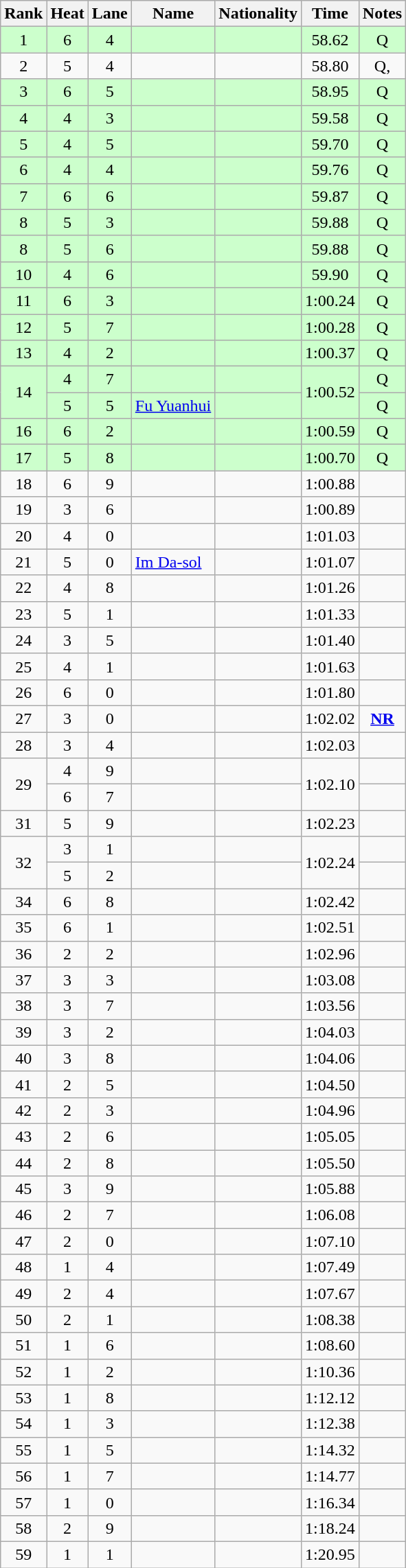<table class="wikitable sortable" style="text-align:center">
<tr>
<th>Rank</th>
<th>Heat</th>
<th>Lane</th>
<th>Name</th>
<th>Nationality</th>
<th>Time</th>
<th>Notes</th>
</tr>
<tr bgcolor=ccffcc>
<td>1</td>
<td>6</td>
<td>4</td>
<td align=left></td>
<td align=left></td>
<td>58.62</td>
<td>Q</td>
</tr>
<tr>
<td>2</td>
<td>5</td>
<td>4</td>
<td align=left></td>
<td align=left></td>
<td>58.80</td>
<td>Q, </td>
</tr>
<tr bgcolor=ccffcc>
<td>3</td>
<td>6</td>
<td>5</td>
<td align=left></td>
<td align=left></td>
<td>58.95</td>
<td>Q</td>
</tr>
<tr bgcolor=ccffcc>
<td>4</td>
<td>4</td>
<td>3</td>
<td align=left></td>
<td align=left></td>
<td>59.58</td>
<td>Q</td>
</tr>
<tr bgcolor=ccffcc>
<td>5</td>
<td>4</td>
<td>5</td>
<td align=left></td>
<td align=left></td>
<td>59.70</td>
<td>Q</td>
</tr>
<tr bgcolor=ccffcc>
<td>6</td>
<td>4</td>
<td>4</td>
<td align=left></td>
<td align=left></td>
<td>59.76</td>
<td>Q</td>
</tr>
<tr bgcolor=ccffcc>
<td>7</td>
<td>6</td>
<td>6</td>
<td align=left></td>
<td align=left></td>
<td>59.87</td>
<td>Q</td>
</tr>
<tr bgcolor=ccffcc>
<td>8</td>
<td>5</td>
<td>3</td>
<td align=left></td>
<td align=left></td>
<td>59.88</td>
<td>Q</td>
</tr>
<tr bgcolor=ccffcc>
<td>8</td>
<td>5</td>
<td>6</td>
<td align=left></td>
<td align=left></td>
<td>59.88</td>
<td>Q</td>
</tr>
<tr bgcolor=ccffcc>
<td>10</td>
<td>4</td>
<td>6</td>
<td align=left></td>
<td align=left></td>
<td>59.90</td>
<td>Q</td>
</tr>
<tr bgcolor=ccffcc>
<td>11</td>
<td>6</td>
<td>3</td>
<td align=left></td>
<td align=left></td>
<td>1:00.24</td>
<td>Q</td>
</tr>
<tr bgcolor=ccffcc>
<td>12</td>
<td>5</td>
<td>7</td>
<td align=left></td>
<td align=left></td>
<td>1:00.28</td>
<td>Q</td>
</tr>
<tr bgcolor=ccffcc>
<td>13</td>
<td>4</td>
<td>2</td>
<td align=left></td>
<td align=left></td>
<td>1:00.37</td>
<td>Q</td>
</tr>
<tr bgcolor=ccffcc>
<td rowspan=2>14</td>
<td>4</td>
<td>7</td>
<td align=left></td>
<td align=left></td>
<td rowspan=2>1:00.52</td>
<td>Q</td>
</tr>
<tr bgcolor=ccffcc>
<td>5</td>
<td>5</td>
<td align=left><a href='#'>Fu Yuanhui</a></td>
<td align=left></td>
<td>Q</td>
</tr>
<tr bgcolor=ccffcc>
<td>16</td>
<td>6</td>
<td>2</td>
<td align=left></td>
<td align=left></td>
<td>1:00.59</td>
<td>Q</td>
</tr>
<tr bgcolor=ccffcc>
<td>17</td>
<td>5</td>
<td>8</td>
<td align=left></td>
<td align=left></td>
<td>1:00.70</td>
<td>Q</td>
</tr>
<tr>
<td>18</td>
<td>6</td>
<td>9</td>
<td align=left></td>
<td align=left></td>
<td>1:00.88</td>
<td></td>
</tr>
<tr>
<td>19</td>
<td>3</td>
<td>6</td>
<td align=left></td>
<td align=left></td>
<td>1:00.89</td>
<td></td>
</tr>
<tr>
<td>20</td>
<td>4</td>
<td>0</td>
<td align=left></td>
<td align=left></td>
<td>1:01.03</td>
<td></td>
</tr>
<tr>
<td>21</td>
<td>5</td>
<td>0</td>
<td align=left><a href='#'>Im Da-sol</a></td>
<td align=left></td>
<td>1:01.07</td>
<td></td>
</tr>
<tr>
<td>22</td>
<td>4</td>
<td>8</td>
<td align=left></td>
<td align=left></td>
<td>1:01.26</td>
<td></td>
</tr>
<tr>
<td>23</td>
<td>5</td>
<td>1</td>
<td align=left></td>
<td align=left></td>
<td>1:01.33</td>
<td></td>
</tr>
<tr>
<td>24</td>
<td>3</td>
<td>5</td>
<td align=left></td>
<td align=left></td>
<td>1:01.40</td>
<td></td>
</tr>
<tr>
<td>25</td>
<td>4</td>
<td>1</td>
<td align=left></td>
<td align=left></td>
<td>1:01.63</td>
<td></td>
</tr>
<tr>
<td>26</td>
<td>6</td>
<td>0</td>
<td align=left></td>
<td align=left></td>
<td>1:01.80</td>
<td></td>
</tr>
<tr>
<td>27</td>
<td>3</td>
<td>0</td>
<td align=left></td>
<td align=left></td>
<td>1:02.02</td>
<td><strong><a href='#'>NR</a></strong></td>
</tr>
<tr>
<td>28</td>
<td>3</td>
<td>4</td>
<td align=left></td>
<td align=left></td>
<td>1:02.03</td>
<td></td>
</tr>
<tr>
<td rowspan=2>29</td>
<td>4</td>
<td>9</td>
<td align=left></td>
<td align=left></td>
<td rowspan=2>1:02.10</td>
<td></td>
</tr>
<tr>
<td>6</td>
<td>7</td>
<td align=left></td>
<td align=left></td>
<td></td>
</tr>
<tr>
<td>31</td>
<td>5</td>
<td>9</td>
<td align=left></td>
<td align=left></td>
<td>1:02.23</td>
<td></td>
</tr>
<tr>
<td rowspan=2>32</td>
<td>3</td>
<td>1</td>
<td align=left></td>
<td align=left></td>
<td rowspan=2>1:02.24</td>
<td></td>
</tr>
<tr>
<td>5</td>
<td>2</td>
<td align=left></td>
<td align=left></td>
<td></td>
</tr>
<tr>
<td>34</td>
<td>6</td>
<td>8</td>
<td align=left></td>
<td align=left></td>
<td>1:02.42</td>
<td></td>
</tr>
<tr>
<td>35</td>
<td>6</td>
<td>1</td>
<td align=left></td>
<td align=left></td>
<td>1:02.51</td>
<td></td>
</tr>
<tr>
<td>36</td>
<td>2</td>
<td>2</td>
<td align=left></td>
<td align=left></td>
<td>1:02.96</td>
<td></td>
</tr>
<tr>
<td>37</td>
<td>3</td>
<td>3</td>
<td align=left></td>
<td align=left></td>
<td>1:03.08</td>
<td></td>
</tr>
<tr>
<td>38</td>
<td>3</td>
<td>7</td>
<td align=left></td>
<td align=left></td>
<td>1:03.56</td>
<td></td>
</tr>
<tr>
<td>39</td>
<td>3</td>
<td>2</td>
<td align=left></td>
<td align=left></td>
<td>1:04.03</td>
<td></td>
</tr>
<tr>
<td>40</td>
<td>3</td>
<td>8</td>
<td align=left></td>
<td align=left></td>
<td>1:04.06</td>
<td></td>
</tr>
<tr>
<td>41</td>
<td>2</td>
<td>5</td>
<td align=left></td>
<td align=left></td>
<td>1:04.50</td>
<td></td>
</tr>
<tr>
<td>42</td>
<td>2</td>
<td>3</td>
<td align=left></td>
<td align=left></td>
<td>1:04.96</td>
<td></td>
</tr>
<tr>
<td>43</td>
<td>2</td>
<td>6</td>
<td align=left></td>
<td align=left></td>
<td>1:05.05</td>
<td></td>
</tr>
<tr>
<td>44</td>
<td>2</td>
<td>8</td>
<td align=left></td>
<td align=left></td>
<td>1:05.50</td>
<td></td>
</tr>
<tr>
<td>45</td>
<td>3</td>
<td>9</td>
<td align=left></td>
<td align=left></td>
<td>1:05.88</td>
<td></td>
</tr>
<tr>
<td>46</td>
<td>2</td>
<td>7</td>
<td align=left></td>
<td align=left></td>
<td>1:06.08</td>
<td></td>
</tr>
<tr>
<td>47</td>
<td>2</td>
<td>0</td>
<td align=left></td>
<td align=left></td>
<td>1:07.10</td>
<td></td>
</tr>
<tr>
<td>48</td>
<td>1</td>
<td>4</td>
<td align=left></td>
<td align=left></td>
<td>1:07.49</td>
<td></td>
</tr>
<tr>
<td>49</td>
<td>2</td>
<td>4</td>
<td align=left></td>
<td align=left></td>
<td>1:07.67</td>
<td></td>
</tr>
<tr>
<td>50</td>
<td>2</td>
<td>1</td>
<td align=left></td>
<td align=left></td>
<td>1:08.38</td>
<td></td>
</tr>
<tr>
<td>51</td>
<td>1</td>
<td>6</td>
<td align=left></td>
<td align=left></td>
<td>1:08.60</td>
<td></td>
</tr>
<tr>
<td>52</td>
<td>1</td>
<td>2</td>
<td align=left></td>
<td align=left></td>
<td>1:10.36</td>
<td></td>
</tr>
<tr>
<td>53</td>
<td>1</td>
<td>8</td>
<td align=left></td>
<td align=left></td>
<td>1:12.12</td>
<td></td>
</tr>
<tr>
<td>54</td>
<td>1</td>
<td>3</td>
<td align=left></td>
<td align=left></td>
<td>1:12.38</td>
<td></td>
</tr>
<tr>
<td>55</td>
<td>1</td>
<td>5</td>
<td align=left></td>
<td align=left></td>
<td>1:14.32</td>
<td></td>
</tr>
<tr>
<td>56</td>
<td>1</td>
<td>7</td>
<td align=left></td>
<td align=left></td>
<td>1:14.77</td>
<td></td>
</tr>
<tr>
<td>57</td>
<td>1</td>
<td>0</td>
<td align=left></td>
<td align=left></td>
<td>1:16.34</td>
<td></td>
</tr>
<tr>
<td>58</td>
<td>2</td>
<td>9</td>
<td align=left></td>
<td align=left></td>
<td>1:18.24</td>
<td></td>
</tr>
<tr>
<td>59</td>
<td>1</td>
<td>1</td>
<td align=left></td>
<td align=left></td>
<td>1:20.95</td>
<td></td>
</tr>
</table>
